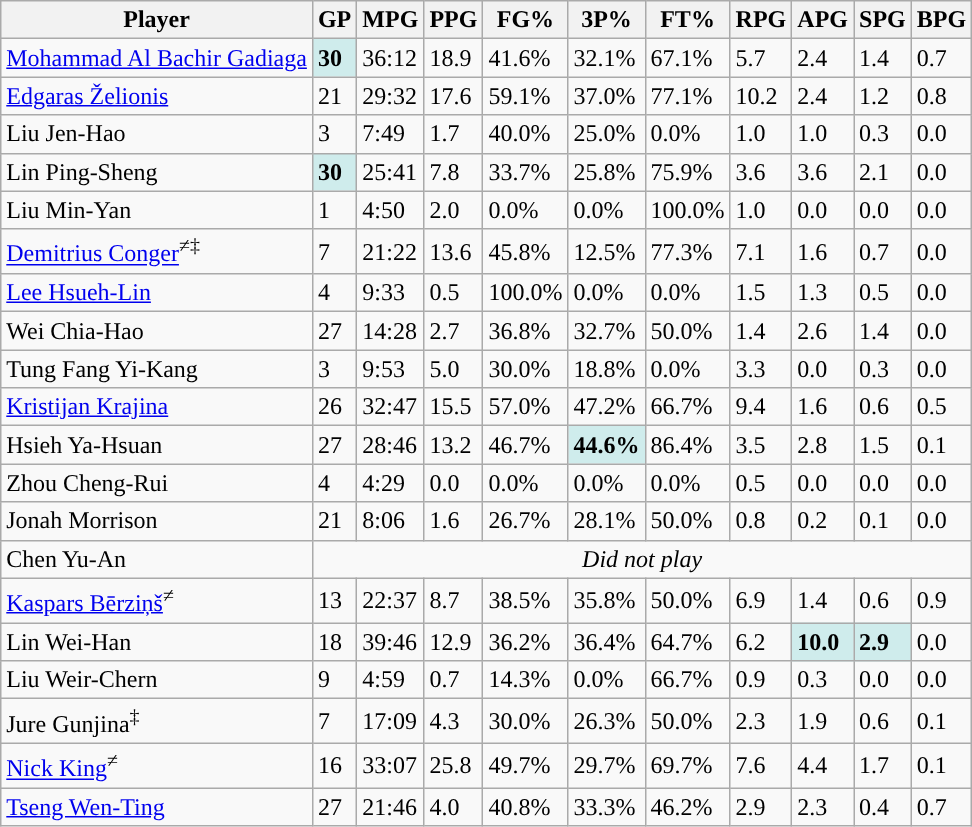<table class="wikitable">
<tr>
<th>Player</th>
<th>GP</th>
<th>MPG</th>
<th>PPG</th>
<th>FG%</th>
<th>3P%</th>
<th>FT%</th>
<th>RPG</th>
<th>APG</th>
<th>SPG</th>
<th>BPG</th>
</tr>
<tr>
<td><a href='#'>Mohammad Al Bachir Gadiaga</a></td>
<td style="background-color: #CFECEC"><strong>30</strong></td>
<td>36:12</td>
<td>18.9</td>
<td>41.6%</td>
<td>32.1%</td>
<td>67.1%</td>
<td>5.7</td>
<td>2.4</td>
<td>1.4</td>
<td>0.7</td>
</tr>
<tr>
<td><a href='#'>Edgaras Želionis</a></td>
<td>21</td>
<td>29:32</td>
<td>17.6</td>
<td>59.1%</td>
<td>37.0%</td>
<td>77.1%</td>
<td>10.2</td>
<td>2.4</td>
<td>1.2</td>
<td>0.8</td>
</tr>
<tr>
<td>Liu Jen-Hao</td>
<td>3</td>
<td>7:49</td>
<td>1.7</td>
<td>40.0%</td>
<td>25.0%</td>
<td>0.0%</td>
<td>1.0</td>
<td>1.0</td>
<td>0.3</td>
<td>0.0</td>
</tr>
<tr>
<td>Lin Ping-Sheng</td>
<td style="background-color: #CFECEC"><strong>30</strong></td>
<td>25:41</td>
<td>7.8</td>
<td>33.7%</td>
<td>25.8%</td>
<td>75.9%</td>
<td>3.6</td>
<td>3.6</td>
<td>2.1</td>
<td>0.0</td>
</tr>
<tr>
<td>Liu Min-Yan</td>
<td>1</td>
<td>4:50</td>
<td>2.0</td>
<td>0.0%</td>
<td>0.0%</td>
<td>100.0%</td>
<td>1.0</td>
<td>0.0</td>
<td>0.0</td>
<td>0.0</td>
</tr>
<tr>
<td><a href='#'>Demitrius Conger</a><sup>≠‡</sup></td>
<td>7</td>
<td>21:22</td>
<td>13.6</td>
<td>45.8%</td>
<td>12.5%</td>
<td>77.3%</td>
<td>7.1</td>
<td>1.6</td>
<td>0.7</td>
<td>0.0</td>
</tr>
<tr>
<td><a href='#'>Lee Hsueh-Lin</a></td>
<td>4</td>
<td>9:33</td>
<td>0.5</td>
<td>100.0%</td>
<td>0.0%</td>
<td>0.0%</td>
<td>1.5</td>
<td>1.3</td>
<td>0.5</td>
<td>0.0</td>
</tr>
<tr>
<td>Wei Chia-Hao</td>
<td>27</td>
<td>14:28</td>
<td>2.7</td>
<td>36.8%</td>
<td>32.7%</td>
<td>50.0%</td>
<td>1.4</td>
<td>2.6</td>
<td>1.4</td>
<td>0.0</td>
</tr>
<tr>
<td>Tung Fang Yi-Kang</td>
<td>3</td>
<td>9:53</td>
<td>5.0</td>
<td>30.0%</td>
<td>18.8%</td>
<td>0.0%</td>
<td>3.3</td>
<td>0.0</td>
<td>0.3</td>
<td>0.0</td>
</tr>
<tr>
<td><a href='#'>Kristijan Krajina</a></td>
<td>26</td>
<td>32:47</td>
<td>15.5</td>
<td>57.0%</td>
<td>47.2%</td>
<td>66.7%</td>
<td>9.4</td>
<td>1.6</td>
<td>0.6</td>
<td>0.5</td>
</tr>
<tr>
<td>Hsieh Ya-Hsuan</td>
<td>27</td>
<td>28:46</td>
<td>13.2</td>
<td>46.7%</td>
<td style="background-color: #CFECEC"><strong>44.6%</strong></td>
<td>86.4%</td>
<td>3.5</td>
<td>2.8</td>
<td>1.5</td>
<td>0.1</td>
</tr>
<tr>
<td>Zhou Cheng-Rui</td>
<td>4</td>
<td>4:29</td>
<td>0.0</td>
<td>0.0%</td>
<td>0.0%</td>
<td>0.0%</td>
<td>0.5</td>
<td>0.0</td>
<td>0.0</td>
<td>0.0</td>
</tr>
<tr>
<td>Jonah Morrison</td>
<td>21</td>
<td>8:06</td>
<td>1.6</td>
<td>26.7%</td>
<td>28.1%</td>
<td>50.0%</td>
<td>0.8</td>
<td>0.2</td>
<td>0.1</td>
<td>0.0</td>
</tr>
<tr>
<td>Chen Yu-An</td>
<td colspan=10 align=center><em>Did not play</em></td>
</tr>
<tr>
<td><a href='#'>Kaspars Bērziņš</a><sup>≠</sup></td>
<td>13</td>
<td>22:37</td>
<td>8.7</td>
<td>38.5%</td>
<td>35.8%</td>
<td>50.0%</td>
<td>6.9</td>
<td>1.4</td>
<td>0.6</td>
<td>0.9</td>
</tr>
<tr>
<td>Lin Wei-Han</td>
<td>18</td>
<td>39:46</td>
<td>12.9</td>
<td>36.2%</td>
<td>36.4%</td>
<td>64.7%</td>
<td>6.2</td>
<td style="background-color: #CFECEC"><strong>10.0</strong></td>
<td style="background-color: #CFECEC"><strong>2.9</strong></td>
<td>0.0</td>
</tr>
<tr>
<td>Liu Weir-Chern</td>
<td>9</td>
<td>4:59</td>
<td>0.7</td>
<td>14.3%</td>
<td>0.0%</td>
<td>66.7%</td>
<td>0.9</td>
<td>0.3</td>
<td>0.0</td>
<td>0.0</td>
</tr>
<tr>
<td>Jure Gunjina<sup>‡</sup></td>
<td>7</td>
<td>17:09</td>
<td>4.3</td>
<td>30.0%</td>
<td>26.3%</td>
<td>50.0%</td>
<td>2.3</td>
<td>1.9</td>
<td>0.6</td>
<td>0.1</td>
</tr>
<tr>
<td><a href='#'>Nick King</a><sup>≠</sup></td>
<td>16</td>
<td>33:07</td>
<td>25.8</td>
<td>49.7%</td>
<td>29.7%</td>
<td>69.7%</td>
<td>7.6</td>
<td>4.4</td>
<td>1.7</td>
<td>0.1</td>
</tr>
<tr>
<td><a href='#'>Tseng Wen-Ting</a></td>
<td>27</td>
<td>21:46</td>
<td>4.0</td>
<td>40.8%</td>
<td>33.3%</td>
<td>46.2%</td>
<td>2.9</td>
<td>2.3</td>
<td>0.4</td>
<td>0.7</td>
</tr>
</table>
